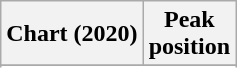<table class="wikitable sortable plainrowheaders" style="text-align:center">
<tr>
<th scope="col">Chart (2020)</th>
<th scope="col">Peak<br>position</th>
</tr>
<tr>
</tr>
<tr>
</tr>
<tr>
</tr>
</table>
